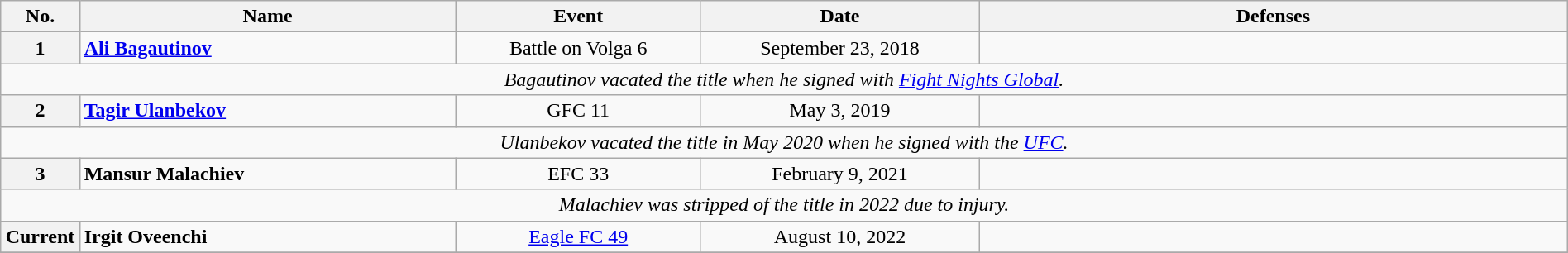<table class="wikitable" width=100%>
<tr>
<th width=1%>No.</th>
<th width=23%>Name</th>
<th width=15%>Event</th>
<th width=17%>Date</th>
<th width=36%>Defenses</th>
</tr>
<tr>
<th>1</th>
<td align=left> <strong><a href='#'>Ali Bagautinov</a></strong><br></td>
<td align=center>Battle on Volga 6<br></td>
<td align=center>September 23, 2018</td>
<td></td>
</tr>
<tr>
<td style="text-align:center;" colspan="5"><em>Bagautinov vacated the title when he signed with <a href='#'>Fight Nights Global</a>.</em></td>
</tr>
<tr>
<th>2</th>
<td align=left> <strong><a href='#'>Tagir Ulanbekov</a></strong><br></td>
<td align=center>GFC 11<br></td>
<td align=center>May 3, 2019</td>
<td><br></td>
</tr>
<tr>
<td style="text-align:center;" colspan="5"><em>Ulanbekov vacated the title in May 2020 when he signed with the <a href='#'>UFC</a>.</em></td>
</tr>
<tr>
<th>3</th>
<td align=left> <strong>Mansur Malachiev</strong><br></td>
<td align=center>EFC 33<br></td>
<td align=center>February 9, 2021</td>
<td></td>
</tr>
<tr>
<td style="text-align:center;" colspan="5"><em>Malachiev was stripped of the title in 2022 due to injury.</em></td>
</tr>
<tr>
<th>Current</th>
<td align=left> <strong>Irgit Oveenchi</strong><br></td>
<td align=center><a href='#'>Eagle FC 49</a><br></td>
<td align=center>August 10, 2022</td>
<td></td>
</tr>
<tr>
</tr>
</table>
